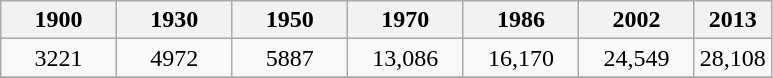<table class="wikitable">
<tr>
<th width="15%">1900</th>
<th width="15%">1930</th>
<th width="15%">1950</th>
<th width="15%">1970</th>
<th width="15%">1986</th>
<th width="15%">2002</th>
<th width="15%">2013</th>
</tr>
<tr>
<td align="center">3221</td>
<td align="center">4972</td>
<td align="center">5887</td>
<td align="center">13,086</td>
<td align="center">16,170</td>
<td align="center">24,549</td>
<td align="center">28,108</td>
</tr>
<tr>
</tr>
</table>
